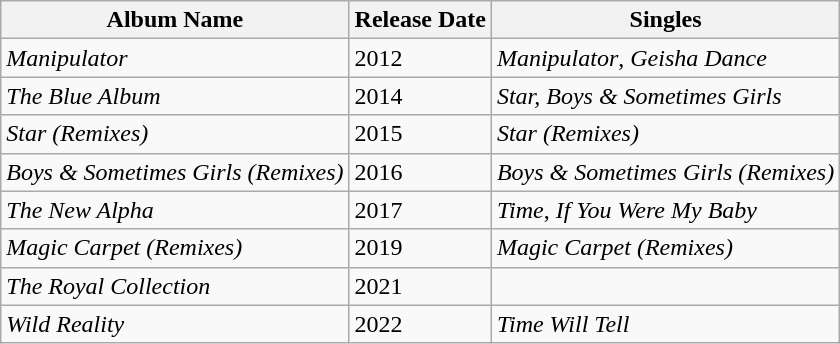<table class="wikitable">
<tr>
<th>Album Name</th>
<th>Release Date</th>
<th>Singles</th>
</tr>
<tr>
<td><em>Manipulator</em></td>
<td>2012</td>
<td><em>Manipulator</em>, <em>Geisha Dance</em></td>
</tr>
<tr>
<td><em>The Blue Album</em></td>
<td>2014</td>
<td><em>Star, Boys & Sometimes Girls</em></td>
</tr>
<tr>
<td><em>Star (Remixes)</em></td>
<td>2015</td>
<td><em>Star (Remixes)</em></td>
</tr>
<tr>
<td><em>Boys & Sometimes Girls (Remixes)</em></td>
<td>2016</td>
<td><em>Boys & Sometimes Girls (Remixes)</em></td>
</tr>
<tr>
<td><em>The New Alpha</em></td>
<td>2017</td>
<td><em>Time</em>, <em>If You Were My Baby</em></td>
</tr>
<tr>
<td><em>Magic Carpet (Remixes)</em></td>
<td>2019</td>
<td><em>Magic Carpet (Remixes)</em></td>
</tr>
<tr>
<td><em>The Royal Collection</em></td>
<td>2021</td>
<td></td>
</tr>
<tr>
<td><em>Wild Reality</em></td>
<td>2022</td>
<td><em>Time Will Tell</em></td>
</tr>
</table>
